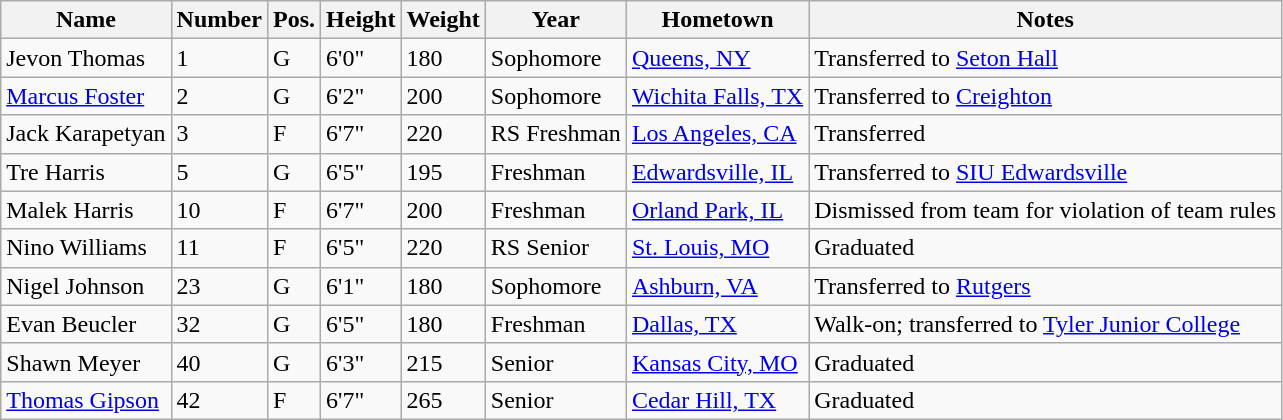<table class="wikitable sortable" border="1">
<tr>
<th>Name</th>
<th>Number</th>
<th>Pos.</th>
<th>Height</th>
<th>Weight</th>
<th>Year</th>
<th>Hometown</th>
<th class="unsortable">Notes</th>
</tr>
<tr>
<td>Jevon Thomas</td>
<td>1</td>
<td>G</td>
<td>6'0"</td>
<td>180</td>
<td>Sophomore</td>
<td><a href='#'>Queens, NY</a></td>
<td>Transferred to <a href='#'>Seton Hall</a></td>
</tr>
<tr>
<td><a href='#'>Marcus Foster</a></td>
<td>2</td>
<td>G</td>
<td>6'2"</td>
<td>200</td>
<td>Sophomore</td>
<td><a href='#'>Wichita Falls, TX</a></td>
<td>Transferred to <a href='#'>Creighton</a></td>
</tr>
<tr>
<td>Jack Karapetyan</td>
<td>3</td>
<td>F</td>
<td>6'7"</td>
<td>220</td>
<td>RS Freshman</td>
<td><a href='#'>Los Angeles, CA</a></td>
<td>Transferred</td>
</tr>
<tr>
<td>Tre Harris</td>
<td>5</td>
<td>G</td>
<td>6'5"</td>
<td>195</td>
<td>Freshman</td>
<td><a href='#'>Edwardsville, IL</a></td>
<td>Transferred to <a href='#'>SIU Edwardsville</a></td>
</tr>
<tr>
<td>Malek Harris</td>
<td>10</td>
<td>F</td>
<td>6'7"</td>
<td>200</td>
<td>Freshman</td>
<td><a href='#'>Orland Park, IL</a></td>
<td>Dismissed from team for violation of team rules</td>
</tr>
<tr>
<td>Nino Williams</td>
<td>11</td>
<td>F</td>
<td>6'5"</td>
<td>220</td>
<td>RS Senior</td>
<td><a href='#'>St. Louis, MO</a></td>
<td>Graduated</td>
</tr>
<tr>
<td>Nigel Johnson</td>
<td>23</td>
<td>G</td>
<td>6'1"</td>
<td>180</td>
<td>Sophomore</td>
<td><a href='#'>Ashburn, VA</a></td>
<td>Transferred to <a href='#'>Rutgers</a></td>
</tr>
<tr>
<td>Evan Beucler</td>
<td>32</td>
<td>G</td>
<td>6'5"</td>
<td>180</td>
<td>Freshman</td>
<td><a href='#'>Dallas, TX</a></td>
<td>Walk-on; transferred to <a href='#'>Tyler Junior College</a></td>
</tr>
<tr>
<td>Shawn Meyer</td>
<td>40</td>
<td>G</td>
<td>6'3"</td>
<td>215</td>
<td>Senior</td>
<td><a href='#'>Kansas City, MO</a></td>
<td>Graduated</td>
</tr>
<tr>
<td><a href='#'>Thomas Gipson</a></td>
<td>42</td>
<td>F</td>
<td>6'7"</td>
<td>265</td>
<td>Senior</td>
<td><a href='#'>Cedar Hill, TX</a></td>
<td>Graduated</td>
</tr>
</table>
